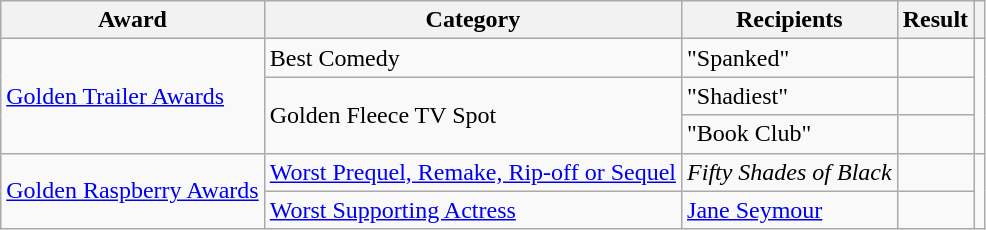<table class="wikitable sortable plainrowheaders">
<tr>
<th>Award</th>
<th>Category</th>
<th>Recipients</th>
<th>Result</th>
<th></th>
</tr>
<tr>
<td rowspan="3"><a href='#'>Golden Trailer Awards</a></td>
<td>Best Comedy</td>
<td>"Spanked"</td>
<td></td>
<td rowspan="3"></td>
</tr>
<tr>
<td rowspan="2">Golden Fleece TV Spot</td>
<td>"Shadiest"</td>
<td></td>
</tr>
<tr>
<td>"Book Club"</td>
<td></td>
</tr>
<tr>
<td rowspan="2"><a href='#'>Golden Raspberry Awards</a></td>
<td><a href='#'>Worst Prequel, Remake, Rip-off or Sequel</a></td>
<td><em>Fifty Shades of Black</em></td>
<td></td>
<td rowspan="3"></td>
</tr>
<tr>
<td><a href='#'>Worst Supporting Actress</a></td>
<td><a href='#'>Jane Seymour</a></td>
<td></td>
</tr>
</table>
